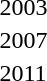<table>
<tr>
<td>2003</td>
<td></td>
<td></td>
<td></td>
</tr>
<tr>
<td rowspan=2>2007</td>
<td rowspan=2></td>
<td rowspan=2></td>
<td></td>
</tr>
<tr>
<td></td>
</tr>
<tr>
<td rowspan=2>2011<br></td>
<td rowspan=2></td>
<td rowspan=2></td>
<td></td>
</tr>
<tr>
<td></td>
</tr>
</table>
